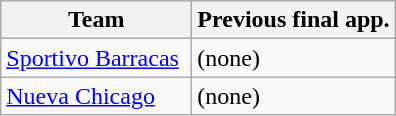<table class="wikitable">
<tr>
<th width= 120px>Team</th>
<th width= px>Previous final app.</th>
</tr>
<tr>
<td><a href='#'>Sportivo Barracas</a></td>
<td>(none)</td>
</tr>
<tr>
<td><a href='#'>Nueva Chicago</a></td>
<td>(none)</td>
</tr>
</table>
